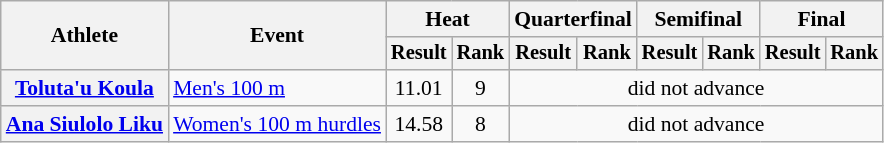<table class="wikitable" style="font-size:90%">
<tr>
<th scope="col" rowspan="2">Athlete</th>
<th scope="col" rowspan="2">Event</th>
<th scope="col" colspan="2">Heat</th>
<th scope="col" colspan="2">Quarterfinal</th>
<th scope="col" colspan="2">Semifinal</th>
<th scope="col" colspan="2">Final</th>
</tr>
<tr style="font-size:95%">
<th>Result</th>
<th>Rank</th>
<th>Result</th>
<th>Rank</th>
<th>Result</th>
<th>Rank</th>
<th>Result</th>
<th>Rank</th>
</tr>
<tr align=center>
<th scope="row" align=left><a href='#'>Toluta'u Koula</a></th>
<td align=left><a href='#'>Men's 100 m</a></td>
<td>11.01</td>
<td>9</td>
<td colspan=6>did not advance</td>
</tr>
<tr align=center>
<th scope="row" align=left><a href='#'>Ana Siulolo Liku</a></th>
<td align=left><a href='#'>Women's 100 m hurdles</a></td>
<td>14.58</td>
<td>8</td>
<td colspan=6>did not advance</td>
</tr>
</table>
